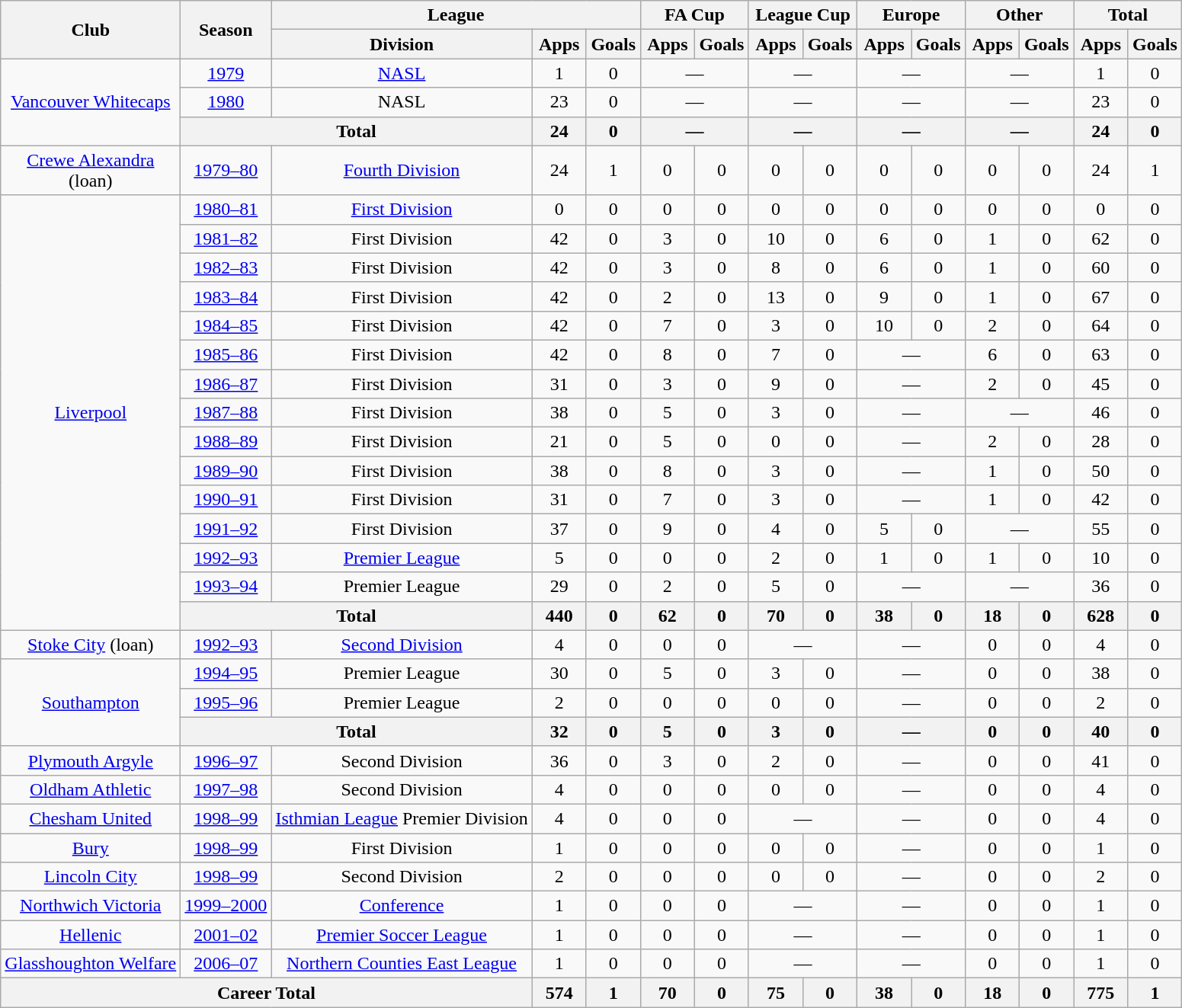<table class="wikitable" style="text-align: center;">
<tr>
<th rowspan="2" style="width:150px;">Club</th>
<th rowspan="2">Season</th>
<th colspan="3">League</th>
<th colspan="2">FA Cup</th>
<th colspan="2">League Cup</th>
<th colspan="2">Europe</th>
<th colspan="2">Other</th>
<th colspan="2">Total</th>
</tr>
<tr>
<th>Division</th>
<th width="40">Apps</th>
<th width="40">Goals</th>
<th width="40">Apps</th>
<th width="40">Goals</th>
<th width="40">Apps</th>
<th width="40">Goals</th>
<th width="40">Apps</th>
<th width="40">Goals</th>
<th width="40">Apps</th>
<th width="40">Goals</th>
<th width="40">Apps</th>
<th width="40">Goals</th>
</tr>
<tr>
<td rowspan="3"><a href='#'>Vancouver Whitecaps</a></td>
<td><a href='#'>1979</a></td>
<td><a href='#'>NASL</a></td>
<td>1</td>
<td>0</td>
<td colspan="2">―</td>
<td colspan="2">―</td>
<td colspan="2">―</td>
<td colspan="2">―</td>
<td>1</td>
<td>0</td>
</tr>
<tr>
<td><a href='#'>1980</a></td>
<td>NASL</td>
<td>23</td>
<td>0</td>
<td colspan="2">―</td>
<td colspan="2">―</td>
<td colspan="2">―</td>
<td colspan="2">―</td>
<td>23</td>
<td>0</td>
</tr>
<tr>
<th colspan="2">Total</th>
<th>24</th>
<th>0</th>
<th colspan="2">―</th>
<th colspan="2">―</th>
<th colspan="2">―</th>
<th colspan="2">―</th>
<th>24</th>
<th>0</th>
</tr>
<tr>
<td><a href='#'>Crewe Alexandra</a> (loan)</td>
<td><a href='#'>1979–80</a></td>
<td><a href='#'>Fourth Division</a></td>
<td>24</td>
<td>1</td>
<td>0</td>
<td>0</td>
<td>0</td>
<td>0</td>
<td>0</td>
<td>0</td>
<td>0</td>
<td>0</td>
<td>24</td>
<td>1</td>
</tr>
<tr>
<td rowspan="15"><a href='#'>Liverpool</a></td>
<td><a href='#'>1980–81</a></td>
<td><a href='#'>First Division</a></td>
<td>0</td>
<td>0</td>
<td>0</td>
<td>0</td>
<td>0</td>
<td>0</td>
<td>0</td>
<td>0</td>
<td>0</td>
<td>0</td>
<td>0</td>
<td>0</td>
</tr>
<tr>
<td><a href='#'>1981–82</a></td>
<td>First Division</td>
<td>42</td>
<td>0</td>
<td>3</td>
<td>0</td>
<td>10</td>
<td>0</td>
<td>6</td>
<td>0</td>
<td>1</td>
<td>0</td>
<td>62</td>
<td>0</td>
</tr>
<tr>
<td><a href='#'>1982–83</a></td>
<td>First Division</td>
<td>42</td>
<td>0</td>
<td>3</td>
<td>0</td>
<td>8</td>
<td>0</td>
<td>6</td>
<td>0</td>
<td>1</td>
<td>0</td>
<td>60</td>
<td>0</td>
</tr>
<tr>
<td><a href='#'>1983–84</a></td>
<td>First Division</td>
<td>42</td>
<td>0</td>
<td>2</td>
<td>0</td>
<td>13</td>
<td>0</td>
<td>9</td>
<td>0</td>
<td>1</td>
<td>0</td>
<td>67</td>
<td>0</td>
</tr>
<tr>
<td><a href='#'>1984–85</a></td>
<td>First Division</td>
<td>42</td>
<td>0</td>
<td>7</td>
<td>0</td>
<td>3</td>
<td>0</td>
<td>10</td>
<td>0</td>
<td>2</td>
<td>0</td>
<td>64</td>
<td>0</td>
</tr>
<tr>
<td><a href='#'>1985–86</a></td>
<td>First Division</td>
<td>42</td>
<td>0</td>
<td>8</td>
<td>0</td>
<td>7</td>
<td>0</td>
<td colspan="2">―</td>
<td>6</td>
<td>0</td>
<td>63</td>
<td>0</td>
</tr>
<tr>
<td><a href='#'>1986–87</a></td>
<td>First Division</td>
<td>31</td>
<td>0</td>
<td>3</td>
<td>0</td>
<td>9</td>
<td>0</td>
<td colspan="2">―</td>
<td>2</td>
<td>0</td>
<td>45</td>
<td>0</td>
</tr>
<tr>
<td><a href='#'>1987–88</a></td>
<td>First Division</td>
<td>38</td>
<td>0</td>
<td>5</td>
<td>0</td>
<td>3</td>
<td>0</td>
<td colspan="2">―</td>
<td colspan="2">―</td>
<td>46</td>
<td>0</td>
</tr>
<tr>
<td><a href='#'>1988–89</a></td>
<td>First Division</td>
<td>21</td>
<td>0</td>
<td>5</td>
<td>0</td>
<td>0</td>
<td>0</td>
<td colspan="2">―</td>
<td>2</td>
<td>0</td>
<td>28</td>
<td>0</td>
</tr>
<tr>
<td><a href='#'>1989–90</a></td>
<td>First Division</td>
<td>38</td>
<td>0</td>
<td>8</td>
<td>0</td>
<td>3</td>
<td>0</td>
<td colspan="2">―</td>
<td>1</td>
<td>0</td>
<td>50</td>
<td>0</td>
</tr>
<tr>
<td><a href='#'>1990–91</a></td>
<td>First Division</td>
<td>31</td>
<td>0</td>
<td>7</td>
<td>0</td>
<td>3</td>
<td>0</td>
<td colspan="2">―</td>
<td>1</td>
<td>0</td>
<td>42</td>
<td>0</td>
</tr>
<tr>
<td><a href='#'>1991–92</a></td>
<td>First Division</td>
<td>37</td>
<td>0</td>
<td>9</td>
<td>0</td>
<td>4</td>
<td>0</td>
<td>5</td>
<td>0</td>
<td colspan="2">―</td>
<td>55</td>
<td>0</td>
</tr>
<tr>
<td><a href='#'>1992–93</a></td>
<td><a href='#'>Premier League</a></td>
<td>5</td>
<td>0</td>
<td>0</td>
<td>0</td>
<td>2</td>
<td>0</td>
<td>1</td>
<td>0</td>
<td>1</td>
<td>0</td>
<td>10</td>
<td>0</td>
</tr>
<tr>
<td><a href='#'>1993–94</a></td>
<td>Premier League</td>
<td>29</td>
<td>0</td>
<td>2</td>
<td>0</td>
<td>5</td>
<td>0</td>
<td colspan="2">―</td>
<td colspan="2">―</td>
<td>36</td>
<td>0</td>
</tr>
<tr>
<th colspan="2">Total</th>
<th>440</th>
<th>0</th>
<th>62</th>
<th>0</th>
<th>70</th>
<th>0</th>
<th>38</th>
<th>0</th>
<th>18</th>
<th>0</th>
<th>628</th>
<th>0</th>
</tr>
<tr>
<td><a href='#'>Stoke City</a> (loan)</td>
<td><a href='#'>1992–93</a></td>
<td><a href='#'>Second Division</a></td>
<td>4</td>
<td>0</td>
<td>0</td>
<td>0</td>
<td colspan="2">―</td>
<td colspan="2">―</td>
<td>0</td>
<td>0</td>
<td>4</td>
<td>0</td>
</tr>
<tr>
<td rowspan="3"><a href='#'>Southampton</a></td>
<td><a href='#'>1994–95</a></td>
<td>Premier League</td>
<td>30</td>
<td>0</td>
<td>5</td>
<td>0</td>
<td>3</td>
<td>0</td>
<td colspan="2">―</td>
<td>0</td>
<td>0</td>
<td>38</td>
<td>0</td>
</tr>
<tr>
<td><a href='#'>1995–96</a></td>
<td>Premier League</td>
<td>2</td>
<td>0</td>
<td>0</td>
<td>0</td>
<td>0</td>
<td>0</td>
<td colspan="2">―</td>
<td>0</td>
<td>0</td>
<td>2</td>
<td>0</td>
</tr>
<tr>
<th colspan="2">Total</th>
<th>32</th>
<th>0</th>
<th>5</th>
<th>0</th>
<th>3</th>
<th>0</th>
<th colspan="2">―</th>
<th>0</th>
<th>0</th>
<th>40</th>
<th>0</th>
</tr>
<tr>
<td><a href='#'>Plymouth Argyle</a></td>
<td><a href='#'>1996–97</a></td>
<td>Second Division</td>
<td>36</td>
<td>0</td>
<td>3</td>
<td>0</td>
<td>2</td>
<td>0</td>
<td colspan="2">―</td>
<td>0</td>
<td>0</td>
<td>41</td>
<td>0</td>
</tr>
<tr>
<td><a href='#'>Oldham Athletic</a></td>
<td><a href='#'>1997–98</a></td>
<td>Second Division</td>
<td>4</td>
<td>0</td>
<td>0</td>
<td>0</td>
<td>0</td>
<td>0</td>
<td colspan="2">―</td>
<td>0</td>
<td>0</td>
<td>4</td>
<td>0</td>
</tr>
<tr>
<td><a href='#'>Chesham United</a></td>
<td><a href='#'>1998–99</a></td>
<td><a href='#'>Isthmian League</a> Premier Division</td>
<td>4</td>
<td>0</td>
<td>0</td>
<td>0</td>
<td colspan="2">―</td>
<td colspan="2">―</td>
<td>0</td>
<td>0</td>
<td>4</td>
<td>0</td>
</tr>
<tr>
<td><a href='#'>Bury</a></td>
<td><a href='#'>1998–99</a></td>
<td>First Division</td>
<td>1</td>
<td>0</td>
<td>0</td>
<td>0</td>
<td>0</td>
<td>0</td>
<td colspan="2">―</td>
<td>0</td>
<td>0</td>
<td>1</td>
<td>0</td>
</tr>
<tr>
<td><a href='#'>Lincoln City</a></td>
<td><a href='#'>1998–99</a></td>
<td>Second Division</td>
<td>2</td>
<td>0</td>
<td>0</td>
<td>0</td>
<td>0</td>
<td>0</td>
<td colspan="2">―</td>
<td>0</td>
<td>0</td>
<td>2</td>
<td>0</td>
</tr>
<tr>
<td><a href='#'>Northwich Victoria</a></td>
<td><a href='#'>1999–2000</a></td>
<td><a href='#'>Conference</a></td>
<td>1</td>
<td>0</td>
<td>0</td>
<td>0</td>
<td colspan="2">―</td>
<td colspan="2">―</td>
<td>0</td>
<td>0</td>
<td>1</td>
<td>0</td>
</tr>
<tr>
<td><a href='#'>Hellenic</a></td>
<td><a href='#'>2001–02</a></td>
<td><a href='#'>Premier Soccer League</a></td>
<td>1</td>
<td>0</td>
<td>0</td>
<td>0</td>
<td colspan="2">―</td>
<td colspan="2">―</td>
<td>0</td>
<td>0</td>
<td>1</td>
<td>0</td>
</tr>
<tr>
<td><a href='#'>Glasshoughton Welfare</a></td>
<td><a href='#'>2006–07</a></td>
<td><a href='#'>Northern Counties East League</a></td>
<td>1</td>
<td>0</td>
<td>0</td>
<td>0</td>
<td colspan="2">―</td>
<td colspan="2">―</td>
<td>0</td>
<td>0</td>
<td>1</td>
<td>0</td>
</tr>
<tr>
<th colspan="3">Career Total</th>
<th>574</th>
<th>1</th>
<th>70</th>
<th>0</th>
<th>75</th>
<th>0</th>
<th>38</th>
<th>0</th>
<th>18</th>
<th>0</th>
<th>775</th>
<th>1</th>
</tr>
</table>
